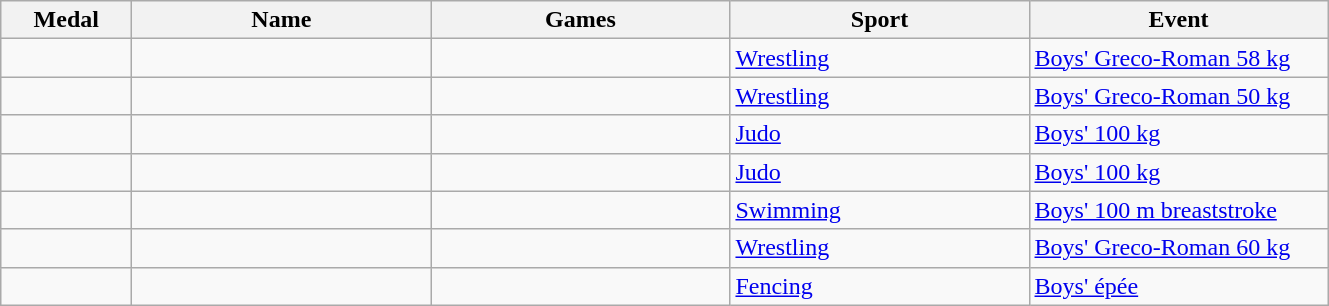<table class="wikitable sortable">
<tr>
<th style="width:5em">Medal</th>
<th style="width:12em">Name</th>
<th style="width:12em">Games</th>
<th style="width:12em">Sport</th>
<th style="width:12em">Event</th>
</tr>
<tr>
<td></td>
<td></td>
<td></td>
<td> <a href='#'>Wrestling</a></td>
<td><a href='#'>Boys' Greco-Roman 58 kg</a></td>
</tr>
<tr>
<td></td>
<td></td>
<td></td>
<td> <a href='#'>Wrestling</a></td>
<td><a href='#'>Boys' Greco-Roman 50 kg</a></td>
</tr>
<tr>
<td></td>
<td></td>
<td></td>
<td> <a href='#'>Judo</a></td>
<td><a href='#'>Boys' 100 kg</a></td>
</tr>
<tr>
<td></td>
<td></td>
<td></td>
<td> <a href='#'>Judo</a></td>
<td><a href='#'>Boys' 100 kg</a></td>
</tr>
<tr>
<td></td>
<td></td>
<td></td>
<td> <a href='#'>Swimming</a></td>
<td><a href='#'>Boys' 100 m breaststroke</a></td>
</tr>
<tr>
<td></td>
<td></td>
<td></td>
<td> <a href='#'>Wrestling</a></td>
<td><a href='#'>Boys' Greco-Roman 60 kg</a></td>
</tr>
<tr>
<td></td>
<td></td>
<td></td>
<td> <a href='#'>Fencing</a></td>
<td><a href='#'>Boys' épée</a></td>
</tr>
</table>
